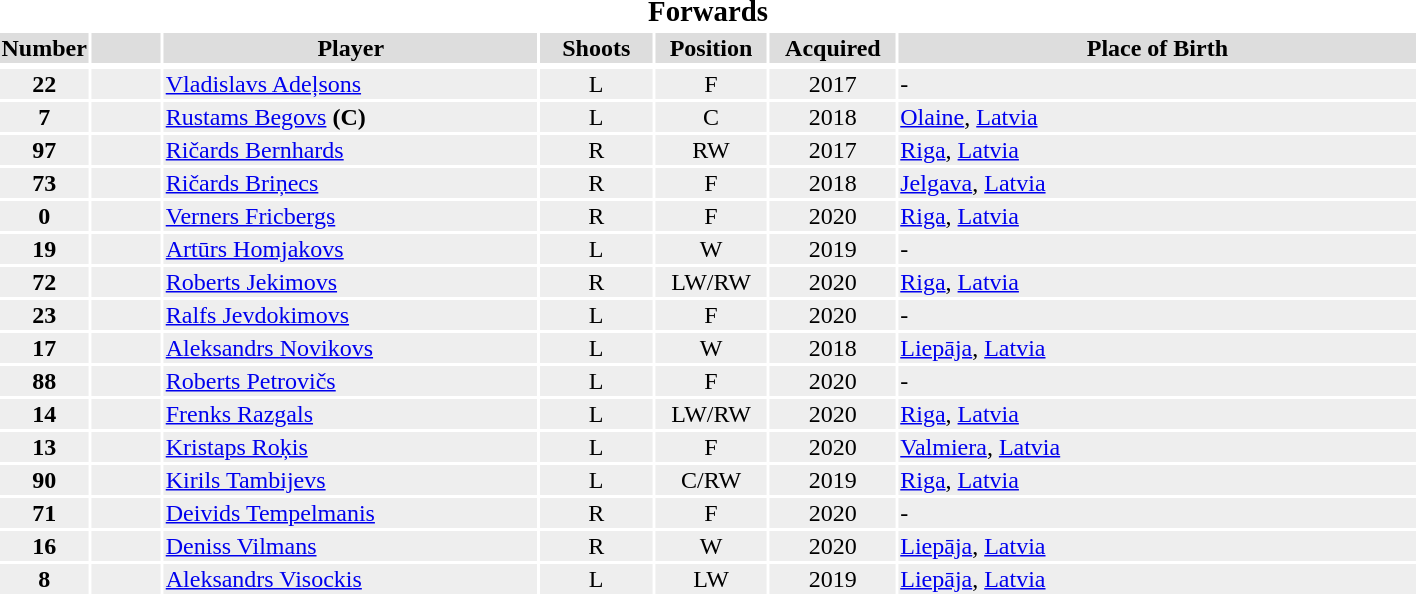<table width=75%>
<tr>
<th colspan=7><big>Forwards</big></th>
</tr>
<tr bgcolor="#dddddd">
<th width=5%>Number</th>
<th width=5%></th>
<th !width=15%>Player</th>
<th width=8%>Shoots</th>
<th width=8%>Position</th>
<th width=9%>Acquired</th>
<th width=37%>Place of Birth</th>
</tr>
<tr>
</tr>
<tr bgcolor="#eeeeee">
<td align=center><strong>22</strong></td>
<td align=center></td>
<td><a href='#'>Vladislavs Adeļsons</a></td>
<td align=center>L</td>
<td align=center>F</td>
<td align=center>2017</td>
<td>-</td>
</tr>
<tr bgcolor="#eeeeee">
<td align=center><strong>7</strong></td>
<td align=center></td>
<td><a href='#'>Rustams Begovs</a> <strong>(C)</strong></td>
<td align=center>L</td>
<td align=center>C</td>
<td align=center>2018</td>
<td><a href='#'>Olaine</a>, <a href='#'>Latvia</a></td>
</tr>
<tr bgcolor="#eeeeee">
<td align=center><strong>97</strong></td>
<td align=center></td>
<td><a href='#'>Ričards Bernhards</a></td>
<td align=center>R</td>
<td align=center>RW</td>
<td align=center>2017</td>
<td><a href='#'>Riga</a>, <a href='#'>Latvia</a></td>
</tr>
<tr bgcolor="#eeeeee">
<td align=center><strong>73</strong></td>
<td align=center></td>
<td><a href='#'>Ričards Briņecs</a></td>
<td align=center>R</td>
<td align=center>F</td>
<td align=center>2018</td>
<td><a href='#'>Jelgava</a>, <a href='#'>Latvia</a></td>
</tr>
<tr bgcolor="#eeeeee">
<td align=center><strong>0</strong></td>
<td align=center></td>
<td><a href='#'>Verners Fricbergs</a></td>
<td align=center>R</td>
<td align=center>F</td>
<td align=center>2020</td>
<td><a href='#'>Riga</a>, <a href='#'>Latvia</a></td>
</tr>
<tr bgcolor="#eeeeee">
<td align=center><strong>19</strong></td>
<td align=center></td>
<td><a href='#'>Artūrs Homjakovs</a></td>
<td align=center>L</td>
<td align=center>W</td>
<td align=center>2019</td>
<td>-</td>
</tr>
<tr bgcolor="#eeeeee">
<td align=center><strong>72</strong></td>
<td align=center></td>
<td><a href='#'>Roberts Jekimovs</a></td>
<td align=center>R</td>
<td align=center>LW/RW</td>
<td align=center>2020</td>
<td><a href='#'>Riga</a>, <a href='#'>Latvia</a></td>
</tr>
<tr bgcolor="#eeeeee">
<td align=center><strong>23</strong></td>
<td align=center></td>
<td><a href='#'>Ralfs Jevdokimovs</a></td>
<td align=center>L</td>
<td align=center>F</td>
<td align=center>2020</td>
<td>-</td>
</tr>
<tr bgcolor="#eeeeee">
<td align=center><strong>17</strong></td>
<td align=center></td>
<td><a href='#'>Aleksandrs Novikovs</a></td>
<td align=center>L</td>
<td align=center>W</td>
<td align=center>2018</td>
<td><a href='#'>Liepāja</a>, <a href='#'>Latvia</a></td>
</tr>
<tr bgcolor="#eeeeee">
<td align=center><strong>88</strong></td>
<td align=center></td>
<td><a href='#'>Roberts Petrovičs</a></td>
<td align=center>L</td>
<td align=center>F</td>
<td align=center>2020</td>
<td>-</td>
</tr>
<tr bgcolor="#eeeeee">
<td align=center><strong>14</strong></td>
<td align=center></td>
<td><a href='#'>Frenks Razgals</a></td>
<td align=center>L</td>
<td align=center>LW/RW</td>
<td align=center>2020</td>
<td><a href='#'>Riga</a>, <a href='#'>Latvia</a></td>
</tr>
<tr bgcolor="#eeeeee">
<td align=center><strong>13</strong></td>
<td align=center></td>
<td><a href='#'>Kristaps Roķis</a></td>
<td align=center>L</td>
<td align=center>F</td>
<td align=center>2020</td>
<td><a href='#'>Valmiera</a>, <a href='#'>Latvia</a></td>
</tr>
<tr bgcolor="#eeeeee">
<td align=center><strong>90</strong></td>
<td align=center></td>
<td><a href='#'>Kirils Tambijevs</a></td>
<td align=center>L</td>
<td align=center>C/RW</td>
<td align=center>2019</td>
<td><a href='#'>Riga</a>, <a href='#'>Latvia</a></td>
</tr>
<tr bgcolor="#eeeeee">
<td align=center><strong>71</strong></td>
<td align=center></td>
<td><a href='#'>Deivids Tempelmanis</a></td>
<td align=center>R</td>
<td align=center>F</td>
<td align=center>2020</td>
<td>-</td>
</tr>
<tr bgcolor="#eeeeee">
<td align=center><strong>16</strong></td>
<td align=center></td>
<td><a href='#'>Deniss Vilmans</a></td>
<td align=center>R</td>
<td align=center>W</td>
<td align=center>2020</td>
<td><a href='#'>Liepāja</a>, <a href='#'>Latvia</a></td>
</tr>
<tr bgcolor="#eeeeee">
<td align=center><strong>8</strong></td>
<td align=center></td>
<td><a href='#'>Aleksandrs Visockis</a></td>
<td align=center>L</td>
<td align=center>LW</td>
<td align=center>2019</td>
<td><a href='#'>Liepāja</a>, <a href='#'>Latvia</a></td>
</tr>
</table>
